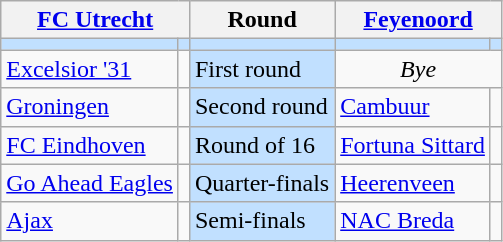<table class="wikitable">
<tr>
<th colspan="2"><a href='#'>FC Utrecht</a></th>
<th>Round</th>
<th colspan="2"><a href='#'>Feyenoord</a></th>
</tr>
<tr style="background:#c1e0ff">
<td></td>
<td></td>
<td></td>
<td></td>
<td></td>
</tr>
<tr>
<td><a href='#'>Excelsior '31</a></td>
<td></td>
<td style="background:#c1e0ff">First round</td>
<td colspan="2" align="center"><em>Bye</em></td>
</tr>
<tr>
<td><a href='#'>Groningen</a></td>
<td></td>
<td style="background:#c1e0ff">Second round</td>
<td><a href='#'>Cambuur</a></td>
<td></td>
</tr>
<tr>
<td><a href='#'>FC Eindhoven</a></td>
<td></td>
<td style="background:#c1e0ff">Round of 16</td>
<td><a href='#'>Fortuna Sittard</a></td>
<td></td>
</tr>
<tr>
<td><a href='#'>Go Ahead Eagles</a></td>
<td></td>
<td style="background:#c1e0ff">Quarter-finals</td>
<td><a href='#'>Heerenveen</a></td>
<td></td>
</tr>
<tr>
<td><a href='#'>Ajax</a></td>
<td></td>
<td style="background:#c1e0ff">Semi-finals</td>
<td><a href='#'>NAC Breda</a></td>
<td></td>
</tr>
</table>
